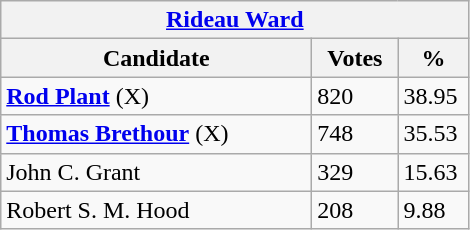<table class="wikitable">
<tr>
<th colspan="3"><a href='#'>Rideau Ward</a></th>
</tr>
<tr>
<th style="width: 200px">Candidate</th>
<th style="width: 50px">Votes</th>
<th style="width: 40px">%</th>
</tr>
<tr>
<td><strong><a href='#'>Rod Plant</a></strong> (X)</td>
<td>820</td>
<td>38.95</td>
</tr>
<tr>
<td><strong><a href='#'>Thomas Brethour</a></strong> (X)</td>
<td>748</td>
<td>35.53</td>
</tr>
<tr>
<td>John C. Grant</td>
<td>329</td>
<td>15.63</td>
</tr>
<tr>
<td>Robert S. M. Hood</td>
<td>208</td>
<td>9.88</td>
</tr>
</table>
